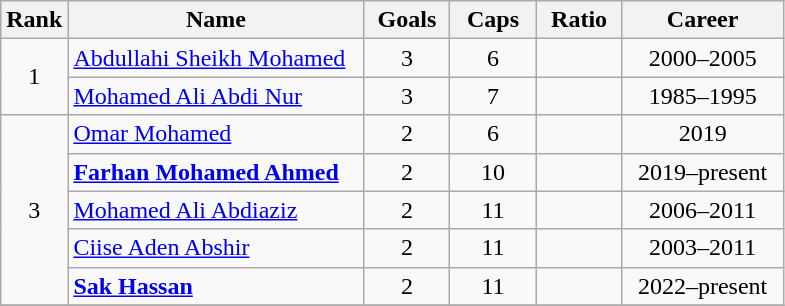<table class="wikitable sortable" style="text-align: center;">
<tr>
<th width=20px>Rank</th>
<th class="unsortable" width=190px>Name</th>
<th width=50px>Goals</th>
<th width=50px>Caps</th>
<th width=50px>Ratio</th>
<th class="unsortable" width=100px>Career</th>
</tr>
<tr>
<td rowspan=2>1</td>
<td align="left"><a href='#'>Abdullahi Sheikh Mohamed</a></td>
<td>3</td>
<td>6</td>
<td></td>
<td>2000–2005</td>
</tr>
<tr>
<td align="left"><a href='#'>Mohamed Ali Abdi Nur</a></td>
<td>3</td>
<td>7</td>
<td></td>
<td>1985–1995</td>
</tr>
<tr>
<td rowspan=5>3</td>
<td align="left"><a href='#'>Omar Mohamed</a></td>
<td>2</td>
<td>6</td>
<td></td>
<td>2019</td>
</tr>
<tr>
<td align="left"><strong><a href='#'>Farhan Mohamed Ahmed</a></strong></td>
<td>2</td>
<td>10</td>
<td></td>
<td>2019–present</td>
</tr>
<tr>
<td align="left"><a href='#'>Mohamed Ali Abdiaziz</a></td>
<td>2</td>
<td>11</td>
<td></td>
<td>2006–2011</td>
</tr>
<tr>
<td align="left"><a href='#'>Ciise Aden Abshir</a></td>
<td>2</td>
<td>11</td>
<td></td>
<td>2003–2011</td>
</tr>
<tr>
<td align="left"><strong><a href='#'>Sak Hassan</a></strong></td>
<td>2</td>
<td>11</td>
<td></td>
<td>2022–present</td>
</tr>
<tr>
</tr>
</table>
